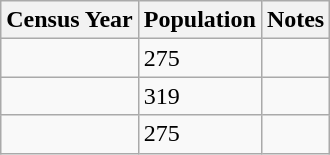<table class="wikitable">
<tr>
<th>Census Year</th>
<th>Population</th>
<th>Notes</th>
</tr>
<tr>
<td></td>
<td>275</td>
<td></td>
</tr>
<tr>
<td></td>
<td>319</td>
<td></td>
</tr>
<tr>
<td></td>
<td>275</td>
<td></td>
</tr>
</table>
